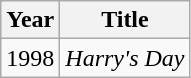<table class="wikitable sortable" width="auto">
<tr>
<th>Year</th>
<th>Title</th>
</tr>
<tr>
<td>1998</td>
<td><em>Harry's Day</em></td>
</tr>
</table>
